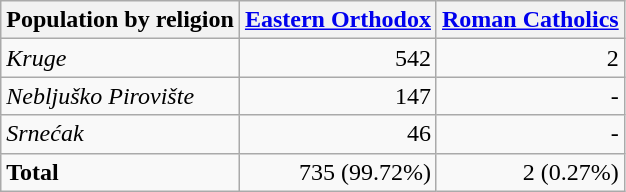<table class="wikitable sortable">
<tr>
<th>Population by religion</th>
<th><a href='#'>Eastern Orthodox</a></th>
<th><a href='#'>Roman Catholics</a></th>
</tr>
<tr>
<td><em>Kruge</em></td>
<td align="right">542</td>
<td align="right">2</td>
</tr>
<tr>
<td><em>Nebljuško Pirovište</em></td>
<td align="right">147</td>
<td align="right">-</td>
</tr>
<tr>
<td><em>Srnećak</em></td>
<td align="right">46</td>
<td align="right">-</td>
</tr>
<tr>
<td><strong>Total</strong></td>
<td align="right">735 (99.72%)</td>
<td align="right">2 (0.27%)</td>
</tr>
</table>
